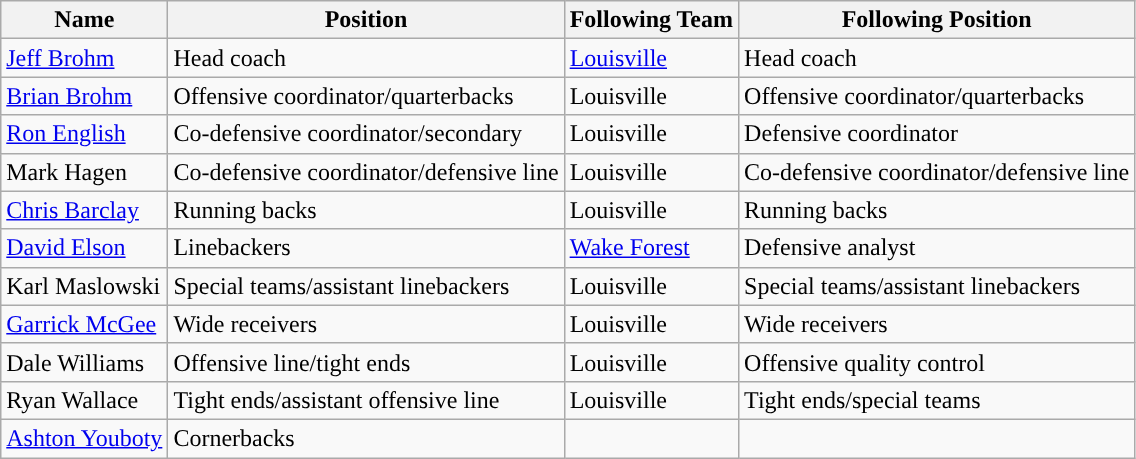<table class="wikitable">
<tr>
<th style="text-align:center; ">Name</th>
<th style="text-align:center; ">Position</th>
<th style="text-align:center; ">Following Team</th>
<th style="text-align:center; ">Following Position</th>
</tr>
<tr>
<td><a href='#'>Jeff Brohm</a></td>
<td>Head coach</td>
<td><a href='#'>Louisville</a></td>
<td>Head coach</td>
</tr>
<tr>
<td><a href='#'>Brian Brohm</a></td>
<td>Offensive coordinator/quarterbacks</td>
<td>Louisville</td>
<td>Offensive coordinator/quarterbacks</td>
</tr>
<tr>
<td><a href='#'>Ron English</a></td>
<td>Co-defensive coordinator/secondary</td>
<td>Louisville</td>
<td>Defensive coordinator</td>
</tr>
<tr>
<td>Mark Hagen</td>
<td>Co-defensive coordinator/defensive line</td>
<td>Louisville</td>
<td>Co-defensive coordinator/defensive line</td>
</tr>
<tr>
<td><a href='#'>Chris Barclay</a></td>
<td>Running backs</td>
<td>Louisville</td>
<td>Running backs</td>
</tr>
<tr>
<td><a href='#'>David Elson</a></td>
<td>Linebackers</td>
<td><a href='#'>Wake Forest</a></td>
<td>Defensive analyst</td>
</tr>
<tr>
<td>Karl Maslowski</td>
<td>Special teams/assistant linebackers</td>
<td>Louisville</td>
<td>Special teams/assistant linebackers</td>
</tr>
<tr>
<td><a href='#'>Garrick McGee</a></td>
<td>Wide receivers</td>
<td>Louisville</td>
<td>Wide receivers</td>
</tr>
<tr>
<td>Dale Williams</td>
<td>Offensive line/tight ends</td>
<td>Louisville</td>
<td>Offensive quality control</td>
</tr>
<tr>
<td>Ryan Wallace</td>
<td>Tight ends/assistant offensive line</td>
<td>Louisville</td>
<td>Tight ends/special teams</td>
</tr>
<tr>
<td><a href='#'>Ashton Youboty</a></td>
<td>Cornerbacks</td>
<td></td>
<td></td>
</tr>
</table>
